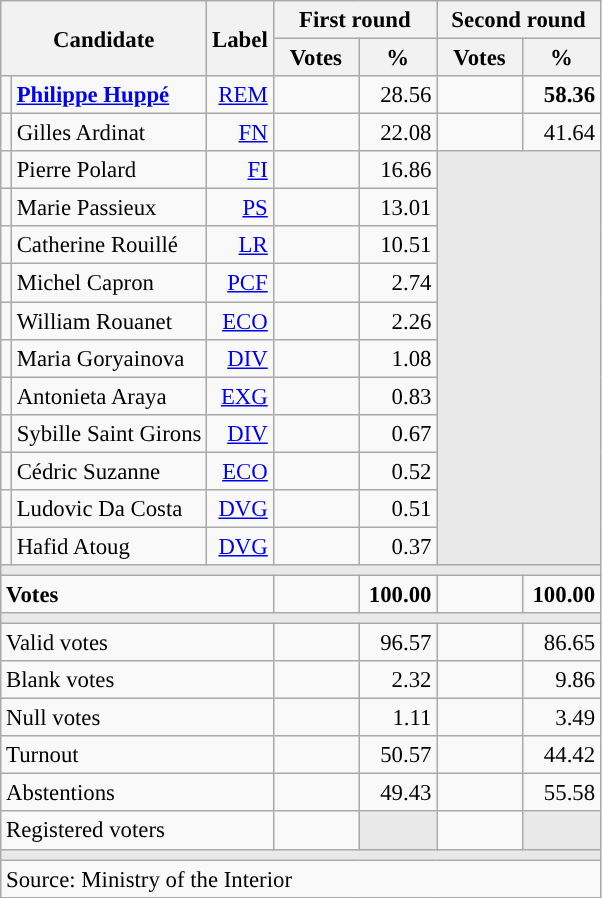<table class="wikitable" style="text-align:right;font-size:95%;">
<tr>
<th rowspan="2" colspan="2">Candidate</th>
<th rowspan="2">Label</th>
<th colspan="2">First round</th>
<th colspan="2">Second round</th>
</tr>
<tr>
<th style="width:50px;">Votes</th>
<th style="width:45px;">%</th>
<th style="width:50px;">Votes</th>
<th style="width:45px;">%</th>
</tr>
<tr>
<td style="color:inherit;background:"></td>
<td style="text-align:left;"><strong><a href='#'>Philippe Huppé</a></strong></td>
<td><a href='#'>REM</a></td>
<td></td>
<td>28.56</td>
<td><strong></strong></td>
<td><strong>58.36</strong></td>
</tr>
<tr>
<td style="color:inherit;background:"></td>
<td style="text-align:left;">Gilles Ardinat</td>
<td><a href='#'>FN</a></td>
<td></td>
<td>22.08</td>
<td></td>
<td>41.64</td>
</tr>
<tr>
<td style="color:inherit;background:"></td>
<td style="text-align:left;">Pierre Polard</td>
<td><a href='#'>FI</a></td>
<td></td>
<td>16.86</td>
<td colspan="2" rowspan="11" style="background:#E9E9E9;"></td>
</tr>
<tr>
<td style="color:inherit;background:"></td>
<td style="text-align:left;">Marie Passieux</td>
<td><a href='#'>PS</a></td>
<td></td>
<td>13.01</td>
</tr>
<tr>
<td style="color:inherit;background:"></td>
<td style="text-align:left;">Catherine Rouillé</td>
<td><a href='#'>LR</a></td>
<td></td>
<td>10.51</td>
</tr>
<tr>
<td style="color:inherit;background:"></td>
<td style="text-align:left;">Michel Capron</td>
<td><a href='#'>PCF</a></td>
<td></td>
<td>2.74</td>
</tr>
<tr>
<td style="color:inherit;background:"></td>
<td style="text-align:left;">William Rouanet</td>
<td><a href='#'>ECO</a></td>
<td></td>
<td>2.26</td>
</tr>
<tr>
<td style="color:inherit;background:"></td>
<td style="text-align:left;">Maria Goryainova</td>
<td><a href='#'>DIV</a></td>
<td></td>
<td>1.08</td>
</tr>
<tr>
<td style="color:inherit;background:"></td>
<td style="text-align:left;">Antonieta Araya</td>
<td><a href='#'>EXG</a></td>
<td></td>
<td>0.83</td>
</tr>
<tr>
<td style="color:inherit;background:"></td>
<td style="text-align:left;">Sybille Saint Girons</td>
<td><a href='#'>DIV</a></td>
<td></td>
<td>0.67</td>
</tr>
<tr>
<td style="color:inherit;background:"></td>
<td style="text-align:left;">Cédric Suzanne</td>
<td><a href='#'>ECO</a></td>
<td></td>
<td>0.52</td>
</tr>
<tr>
<td style="color:inherit;background:"></td>
<td style="text-align:left;">Ludovic Da Costa</td>
<td><a href='#'>DVG</a></td>
<td></td>
<td>0.51</td>
</tr>
<tr>
<td style="color:inherit;background:"></td>
<td style="text-align:left;">Hafid Atoug</td>
<td><a href='#'>DVG</a></td>
<td></td>
<td>0.37</td>
</tr>
<tr>
<td colspan="7" style="background:#E9E9E9;"></td>
</tr>
<tr style="font-weight:bold;">
<td colspan="3" style="text-align:left;">Votes</td>
<td></td>
<td>100.00</td>
<td></td>
<td>100.00</td>
</tr>
<tr>
<td colspan="7" style="background:#E9E9E9;"></td>
</tr>
<tr>
<td colspan="3" style="text-align:left;">Valid votes</td>
<td></td>
<td>96.57</td>
<td></td>
<td>86.65</td>
</tr>
<tr>
<td colspan="3" style="text-align:left;">Blank votes</td>
<td></td>
<td>2.32</td>
<td></td>
<td>9.86</td>
</tr>
<tr>
<td colspan="3" style="text-align:left;">Null votes</td>
<td></td>
<td>1.11</td>
<td></td>
<td>3.49</td>
</tr>
<tr>
<td colspan="3" style="text-align:left;">Turnout</td>
<td></td>
<td>50.57</td>
<td></td>
<td>44.42</td>
</tr>
<tr>
<td colspan="3" style="text-align:left;">Abstentions</td>
<td></td>
<td>49.43</td>
<td></td>
<td>55.58</td>
</tr>
<tr>
<td colspan="3" style="text-align:left;">Registered voters</td>
<td></td>
<td style="color:inherit;background:#E9E9E9;"></td>
<td></td>
<td style="color:inherit;background:#E9E9E9;"></td>
</tr>
<tr>
<td colspan="7" style="background:#E9E9E9;"></td>
</tr>
<tr>
<td colspan="7" style="text-align:left;">Source: Ministry of the Interior</td>
</tr>
</table>
